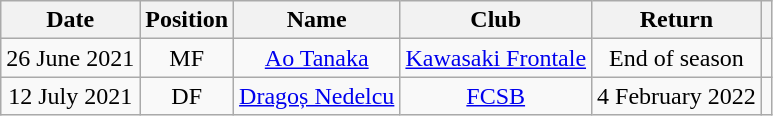<table class="wikitable" style="text-align:center;">
<tr>
<th>Date</th>
<th>Position</th>
<th>Name</th>
<th>Club</th>
<th>Return</th>
<th></th>
</tr>
<tr>
<td>26 June 2021</td>
<td>MF</td>
<td><a href='#'>Ao Tanaka</a></td>
<td><a href='#'>Kawasaki Frontale</a></td>
<td>End of season</td>
<td></td>
</tr>
<tr>
<td>12 July 2021</td>
<td>DF</td>
<td><a href='#'>Dragoș Nedelcu</a></td>
<td><a href='#'>FCSB</a></td>
<td>4 February 2022</td>
<td></td>
</tr>
</table>
